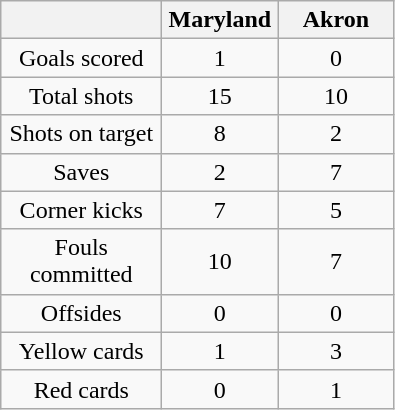<table class="wikitable plainrowheaders" style="text-align: center">
<tr>
<th scope="col" style="width:100px"></th>
<th scope="col" style="width:70px">Maryland</th>
<th scope="col" style="width:70px">Akron</th>
</tr>
<tr>
<td scope=row>Goals scored</td>
<td>1</td>
<td>0</td>
</tr>
<tr>
<td scope=row>Total shots</td>
<td>15</td>
<td>10</td>
</tr>
<tr>
<td scope=row>Shots on target</td>
<td>8</td>
<td>2</td>
</tr>
<tr>
<td scope=row>Saves</td>
<td>2</td>
<td>7</td>
</tr>
<tr>
<td scope=row>Corner kicks</td>
<td>7</td>
<td>5</td>
</tr>
<tr>
<td scope=row>Fouls committed</td>
<td>10</td>
<td>7</td>
</tr>
<tr>
<td scope=row>Offsides</td>
<td>0</td>
<td>0</td>
</tr>
<tr>
<td scope=row>Yellow cards</td>
<td>1</td>
<td>3</td>
</tr>
<tr>
<td scope=row>Red cards</td>
<td>0</td>
<td>1</td>
</tr>
</table>
